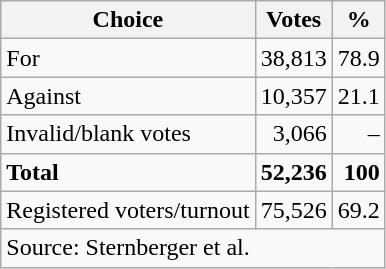<table class=wikitable style=text-align:right>
<tr>
<th>Choice</th>
<th>Votes</th>
<th>%</th>
</tr>
<tr>
<td align=left>For</td>
<td>38,813</td>
<td>78.9</td>
</tr>
<tr>
<td align=left>Against</td>
<td>10,357</td>
<td>21.1</td>
</tr>
<tr>
<td align=left>Invalid/blank votes</td>
<td>3,066</td>
<td>–</td>
</tr>
<tr>
<td align=left><strong>Total</strong></td>
<td><strong>52,236</strong></td>
<td><strong>100</strong></td>
</tr>
<tr>
<td align=left>Registered voters/turnout</td>
<td>75,526</td>
<td>69.2</td>
</tr>
<tr>
<td align=left colspan=3>Source: Sternberger et al.</td>
</tr>
</table>
